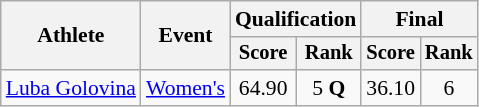<table class="wikitable" style="font-size:90%">
<tr>
<th rowspan="2">Athlete</th>
<th rowspan="2">Event</th>
<th colspan="2">Qualification</th>
<th colspan="2">Final</th>
</tr>
<tr style="font-size:95%">
<th>Score</th>
<th>Rank</th>
<th>Score</th>
<th>Rank</th>
</tr>
<tr align=center>
<td align=left><a href='#'>Luba Golovina</a></td>
<td align=left><a href='#'>Women's</a></td>
<td>64.90</td>
<td>5 <strong>Q</strong></td>
<td>36.10</td>
<td>6</td>
</tr>
</table>
